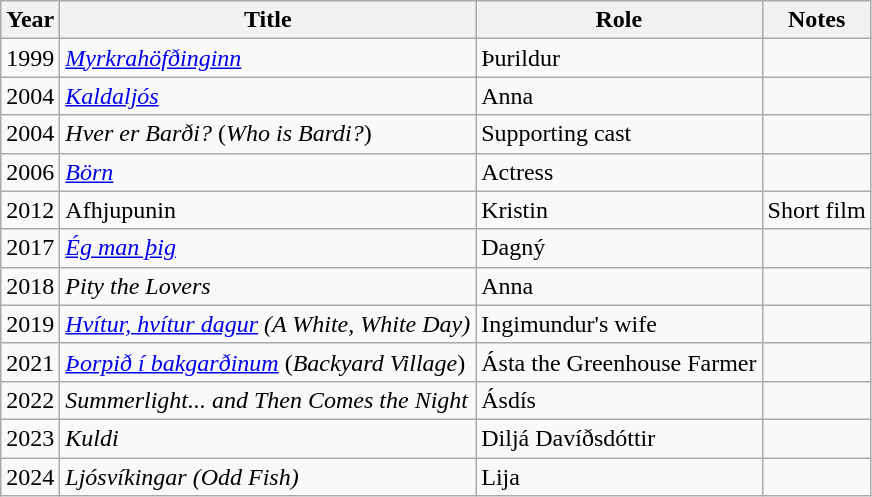<table class="wikitable">
<tr>
<th>Year</th>
<th>Title</th>
<th>Role</th>
<th>Notes</th>
</tr>
<tr>
<td>1999</td>
<td><a href='#'><em>Myrkrahöfðinginn</em></a></td>
<td>Þurildur</td>
<td></td>
</tr>
<tr>
<td>2004</td>
<td><a href='#'><em>Kaldaljós</em></a></td>
<td>Anna</td>
<td></td>
</tr>
<tr>
<td>2004</td>
<td><em>Hver er Barði?</em> (<em>Who is Bardi?</em>)</td>
<td>Supporting cast</td>
<td></td>
</tr>
<tr>
<td>2006</td>
<td><a href='#'><em>Börn</em></a></td>
<td>Actress</td>
<td></td>
</tr>
<tr>
<td>2012</td>
<td>Afhjupunin</td>
<td>Kristin</td>
<td>Short film</td>
</tr>
<tr>
<td>2017</td>
<td><a href='#'><em>Ég man þig</em></a></td>
<td>Dagný</td>
<td></td>
</tr>
<tr>
<td>2018</td>
<td><em>Pity the Lovers</em></td>
<td>Anna</td>
<td></td>
</tr>
<tr>
<td>2019</td>
<td><a href='#'><em>Hvítur, hvítur dagur</em></a> <em>(A White, White Day)</em></td>
<td>Ingimundur's wife</td>
<td></td>
</tr>
<tr>
<td>2021</td>
<td><em><a href='#'>Þorpið í bakgarðinum</a></em> (<em>Backyard Village</em>)</td>
<td>Ásta the Greenhouse Farmer</td>
<td></td>
</tr>
<tr>
<td>2022</td>
<td><em>Summerlight... and Then Comes the Night</em></td>
<td>Ásdís</td>
<td></td>
</tr>
<tr>
<td>2023</td>
<td><em>Kuldi</em></td>
<td>Diljá Davíðsdóttir</td>
<td></td>
</tr>
<tr>
<td>2024</td>
<td><em>Ljósvíkingar (Odd Fish)</em></td>
<td>Lija</td>
<td></td>
</tr>
</table>
